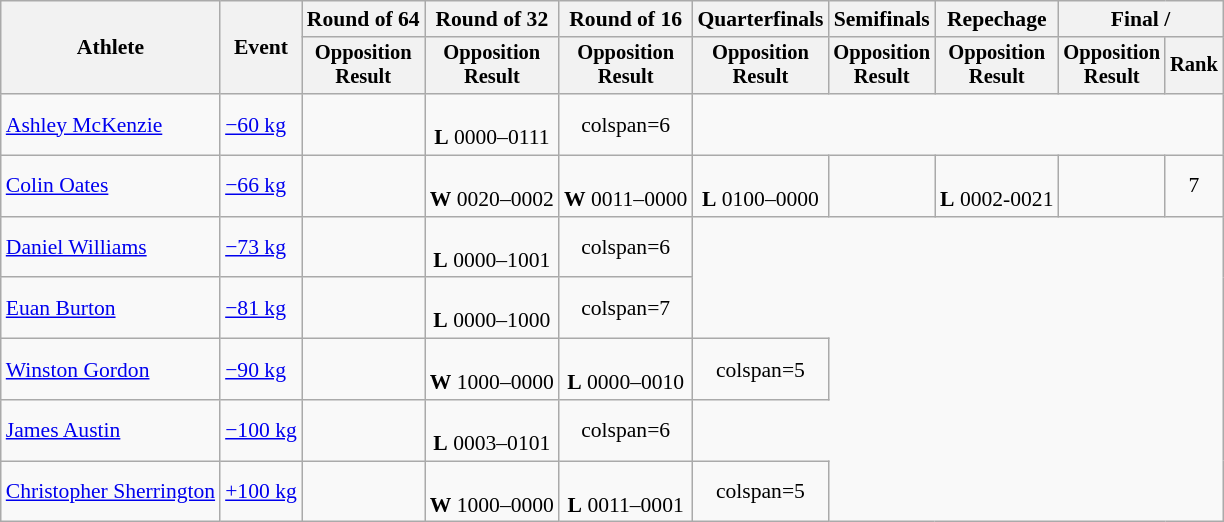<table class="wikitable" style="text-align:center; font-size:90%;">
<tr>
<th rowspan=2>Athlete</th>
<th rowspan=2>Event</th>
<th>Round of 64</th>
<th>Round of 32</th>
<th>Round of 16</th>
<th>Quarterfinals</th>
<th>Semifinals</th>
<th>Repechage</th>
<th colspan=2>Final / </th>
</tr>
<tr style="font-size:95%">
<th>Opposition<br>Result</th>
<th>Opposition<br>Result</th>
<th>Opposition<br>Result</th>
<th>Opposition<br>Result</th>
<th>Opposition<br>Result</th>
<th>Opposition<br>Result</th>
<th>Opposition<br>Result</th>
<th>Rank</th>
</tr>
<tr>
<td style="text-align:left;"><a href='#'>Ashley McKenzie</a></td>
<td style="text-align:left;"><a href='#'>−60 kg</a></td>
<td></td>
<td><br><strong>L</strong> 0000–0111</td>
<td>colspan=6 </td>
</tr>
<tr>
<td style="text-align:left;"><a href='#'>Colin Oates</a><br></td>
<td style="text-align:left;"><a href='#'>−66 kg</a></td>
<td></td>
<td><br><strong>W</strong> 0020–0002</td>
<td><br><strong>W</strong> 0011–0000</td>
<td><br><strong>L</strong> 0100–0000</td>
<td></td>
<td><br><strong>L</strong> 0002-0021</td>
<td></td>
<td>7</td>
</tr>
<tr>
<td style="text-align:left;"><a href='#'>Daniel Williams</a></td>
<td style="text-align:left;"><a href='#'>−73 kg</a></td>
<td></td>
<td><br><strong>L</strong> 0000–1001</td>
<td>colspan=6 </td>
</tr>
<tr>
<td style="text-align:left;"><a href='#'>Euan Burton</a></td>
<td style="text-align:left;"><a href='#'>−81 kg</a></td>
<td></td>
<td><br><strong>L</strong> 0000–1000</td>
<td>colspan=7 </td>
</tr>
<tr>
<td style="text-align:left;"><a href='#'>Winston Gordon</a></td>
<td style="text-align:left;"><a href='#'>−90 kg</a></td>
<td></td>
<td><br><strong>W</strong> 1000–0000</td>
<td><br><strong>L</strong> 0000–0010</td>
<td>colspan=5 </td>
</tr>
<tr>
<td style="text-align:left;"><a href='#'>James Austin</a></td>
<td style="text-align:left;"><a href='#'>−100 kg</a></td>
<td></td>
<td><br><strong>L</strong> 0003–0101</td>
<td>colspan=6 </td>
</tr>
<tr>
<td style="text-align:left;"><a href='#'>Christopher Sherrington</a></td>
<td style="text-align:left;"><a href='#'>+100 kg</a></td>
<td></td>
<td><br><strong>W</strong> 1000–0000</td>
<td><br><strong>L</strong> 0011–0001</td>
<td>colspan=5 </td>
</tr>
</table>
